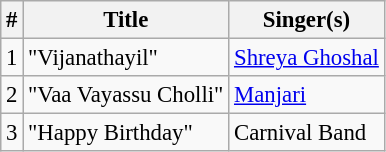<table class="wikitable" style="font-size:95%;">
<tr>
<th>#</th>
<th>Title</th>
<th>Singer(s)</th>
</tr>
<tr>
<td>1</td>
<td>"Vijanathayil"</td>
<td><a href='#'>Shreya Ghoshal</a></td>
</tr>
<tr>
<td>2</td>
<td>"Vaa Vayassu Cholli"</td>
<td><a href='#'>Manjari</a></td>
</tr>
<tr>
<td>3</td>
<td>"Happy Birthday"</td>
<td>Carnival Band</td>
</tr>
</table>
